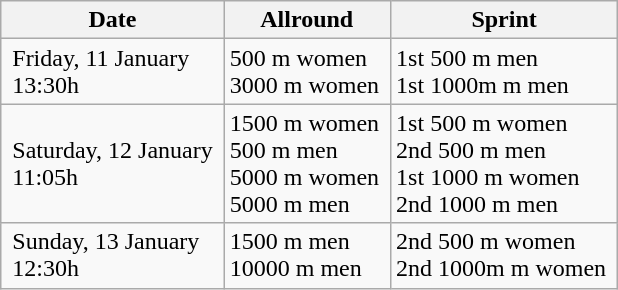<table class="wikitable" border="1">
<tr>
<th> Date </th>
<th> Allround </th>
<th> Sprint </th>
</tr>
<tr>
<td> Friday, 11 January <br> 13:30h</td>
<td>500 m women <br>3000 m women </td>
<td>1st 500 m men <br>1st 1000m m men </td>
</tr>
<tr>
<td> Saturday, 12 January <br> 11:05h</td>
<td>1500 m women <br>500 m men <br>5000 m women <br>5000 m men </td>
<td>1st 500 m women <br>2nd 500 m men <br>1st 1000 m women <br>2nd 1000 m men </td>
</tr>
<tr>
<td> Sunday, 13 January <br> 12:30h</td>
<td>1500 m men <br>10000 m men </td>
<td>2nd 500 m women <br>2nd 1000m m women </td>
</tr>
</table>
